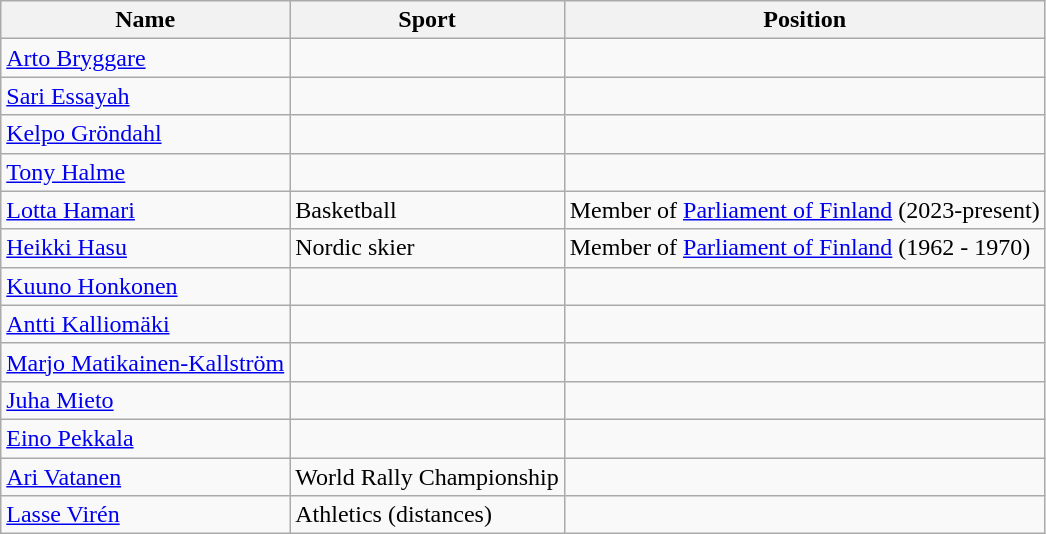<table class="wikitable sortable">
<tr>
<th>Name</th>
<th>Sport</th>
<th>Position</th>
</tr>
<tr>
<td data-sort-value="Bryggare,Arto"><a href='#'>Arto Bryggare</a></td>
<td></td>
<td></td>
</tr>
<tr>
<td data-sort-value="Essayah,Sari"><a href='#'>Sari Essayah</a></td>
<td></td>
<td></td>
</tr>
<tr>
<td data-sort-value="Gröndahl,Kelpo"><a href='#'>Kelpo Gröndahl</a></td>
<td></td>
<td></td>
</tr>
<tr>
<td data-sort-value="Halme,Tony"><a href='#'>Tony Halme</a></td>
<td></td>
<td></td>
</tr>
<tr>
<td><a href='#'>Lotta Hamari</a></td>
<td>Basketball</td>
<td>Member of <a href='#'>Parliament of Finland</a> (2023-present)</td>
</tr>
<tr>
<td data-sort-value="Hasu,Heikki"><a href='#'>Heikki Hasu</a></td>
<td>Nordic skier</td>
<td>Member of <a href='#'>Parliament of Finland</a> (1962 - 1970)</td>
</tr>
<tr>
<td data-sort-value="Honkonen,Kuuno"><a href='#'>Kuuno Honkonen</a></td>
<td></td>
<td></td>
</tr>
<tr>
<td data-sort-value="Kalliomäki,Antti"><a href='#'>Antti Kalliomäki</a></td>
<td></td>
<td></td>
</tr>
<tr>
<td data-sort-value="Matikainen-Kallström,Marjo"><a href='#'>Marjo Matikainen-Kallström</a></td>
<td></td>
<td></td>
</tr>
<tr>
<td data-sort-value="Mieto,Juha"><a href='#'>Juha Mieto</a></td>
<td></td>
<td></td>
</tr>
<tr>
<td data-sort-value="Pekkala,Eino"><a href='#'>Eino Pekkala</a></td>
<td></td>
<td></td>
</tr>
<tr>
<td data-sort-value="Vatanen,Ari"><a href='#'>Ari Vatanen</a></td>
<td>World Rally Championship</td>
<td></td>
</tr>
<tr>
<td data-sort-value="Virén,Lasse"><a href='#'>Lasse Virén</a></td>
<td>Athletics (distances)</td>
<td></td>
</tr>
</table>
